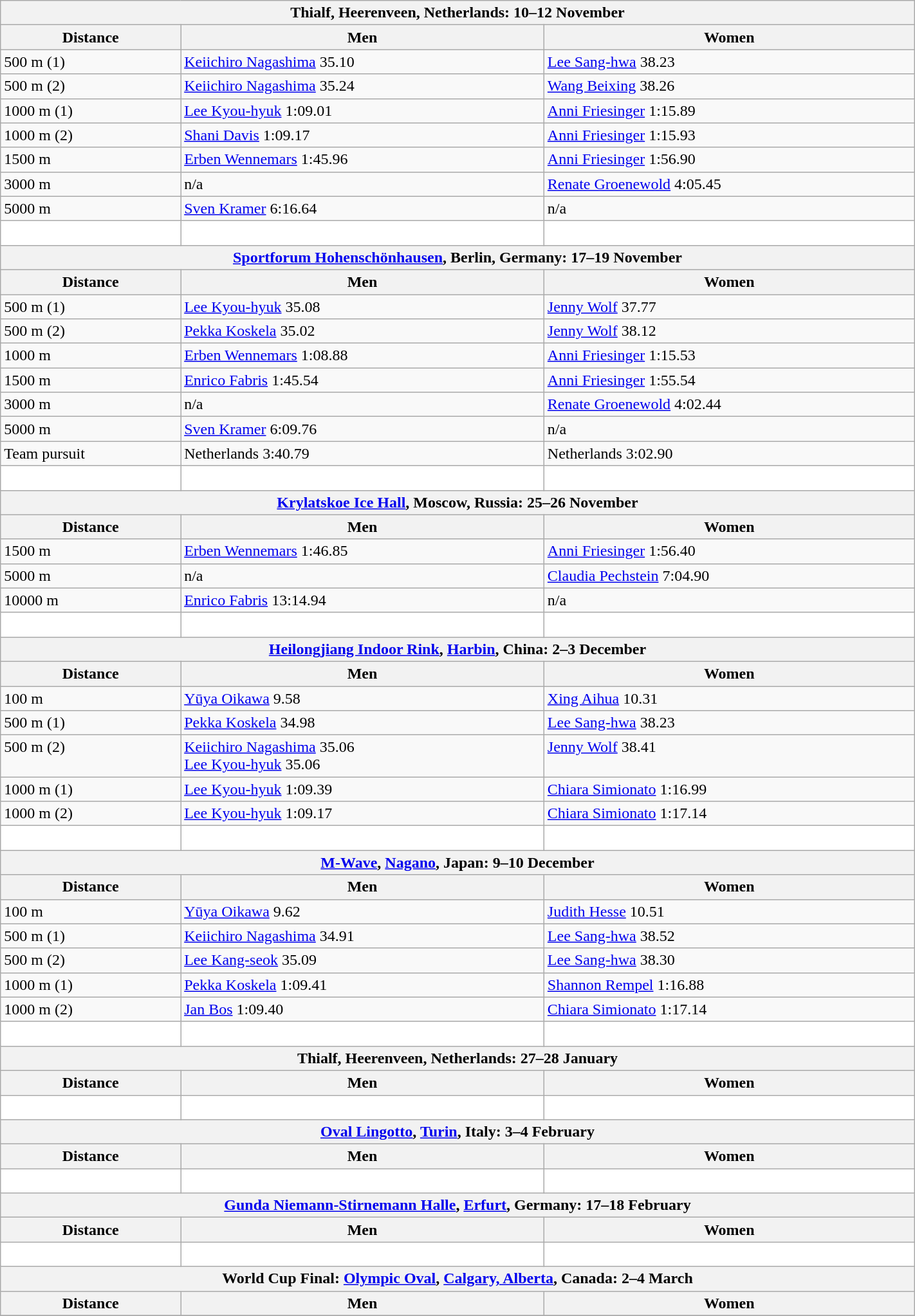<table class="wikitable" width="75%">
<tr>
<th colspan="3">Thialf, Heerenveen, Netherlands: 10–12 November</th>
</tr>
<tr>
<th>Distance</th>
<th>Men</th>
<th>Women</th>
</tr>
<tr>
<td>500 m (1)</td>
<td> <a href='#'>Keiichiro Nagashima</a> 35.10</td>
<td> <a href='#'>Lee Sang-hwa</a> 38.23</td>
</tr>
<tr>
<td>500 m (2)</td>
<td> <a href='#'>Keiichiro Nagashima</a> 35.24</td>
<td> <a href='#'>Wang Beixing</a> 38.26</td>
</tr>
<tr>
<td>1000 m (1)</td>
<td> <a href='#'>Lee Kyou-hyuk</a> 1:09.01</td>
<td> <a href='#'>Anni Friesinger</a> 1:15.89</td>
</tr>
<tr>
<td>1000 m (2)</td>
<td> <a href='#'>Shani Davis</a> 1:09.17</td>
<td> <a href='#'>Anni Friesinger</a> 1:15.93</td>
</tr>
<tr>
<td>1500 m</td>
<td> <a href='#'>Erben Wennemars</a> 1:45.96</td>
<td> <a href='#'>Anni Friesinger</a> 1:56.90</td>
</tr>
<tr>
<td>3000 m</td>
<td>n/a</td>
<td> <a href='#'>Renate Groenewold</a> 4:05.45</td>
</tr>
<tr>
<td>5000 m</td>
<td> <a href='#'>Sven Kramer</a> 6:16.64</td>
<td>n/a</td>
</tr>
<tr bgcolor="#FFFFFF">
<td> </td>
<td></td>
<td></td>
</tr>
<tr>
<th colspan="3"><a href='#'>Sportforum Hohenschönhausen</a>, Berlin, Germany: 17–19 November</th>
</tr>
<tr>
<th>Distance</th>
<th>Men</th>
<th>Women</th>
</tr>
<tr>
<td>500 m (1)</td>
<td> <a href='#'>Lee Kyou-hyuk</a> 35.08</td>
<td> <a href='#'>Jenny Wolf</a> 37.77</td>
</tr>
<tr>
<td>500 m (2)</td>
<td> <a href='#'>Pekka Koskela</a> 35.02</td>
<td> <a href='#'>Jenny Wolf</a> 38.12</td>
</tr>
<tr>
<td>1000 m</td>
<td> <a href='#'>Erben Wennemars</a> 1:08.88</td>
<td> <a href='#'>Anni Friesinger</a> 1:15.53</td>
</tr>
<tr>
<td>1500 m</td>
<td> <a href='#'>Enrico Fabris</a> 1:45.54</td>
<td> <a href='#'>Anni Friesinger</a> 1:55.54</td>
</tr>
<tr>
<td>3000 m</td>
<td>n/a</td>
<td> <a href='#'>Renate Groenewold</a> 4:02.44</td>
</tr>
<tr>
<td>5000 m</td>
<td> <a href='#'>Sven Kramer</a> 6:09.76</td>
<td>n/a</td>
</tr>
<tr>
<td>Team pursuit</td>
<td> Netherlands 3:40.79</td>
<td> Netherlands 3:02.90</td>
</tr>
<tr bgcolor="#FFFFFF">
<td> </td>
<td></td>
<td></td>
</tr>
<tr>
<th colspan="3"><a href='#'>Krylatskoe Ice Hall</a>, Moscow, Russia: 25–26 November</th>
</tr>
<tr>
<th>Distance</th>
<th>Men</th>
<th>Women</th>
</tr>
<tr>
<td>1500 m</td>
<td> <a href='#'>Erben Wennemars</a> 1:46.85</td>
<td> <a href='#'>Anni Friesinger</a> 1:56.40</td>
</tr>
<tr>
<td>5000 m</td>
<td>n/a</td>
<td> <a href='#'>Claudia Pechstein</a> 7:04.90</td>
</tr>
<tr>
<td>10000 m</td>
<td> <a href='#'>Enrico Fabris</a> 13:14.94</td>
<td>n/a</td>
</tr>
<tr bgcolor="#FFFFFF">
<td> </td>
<td></td>
<td></td>
</tr>
<tr>
<th colspan="3"><a href='#'>Heilongjiang Indoor Rink</a>, <a href='#'>Harbin</a>, China: 2–3 December</th>
</tr>
<tr>
<th>Distance</th>
<th>Men</th>
<th>Women</th>
</tr>
<tr>
<td>100 m</td>
<td> <a href='#'>Yūya Oikawa</a> 9.58</td>
<td> <a href='#'>Xing Aihua</a> 10.31</td>
</tr>
<tr>
<td>500 m (1)</td>
<td> <a href='#'>Pekka Koskela</a> 34.98</td>
<td> <a href='#'>Lee Sang-hwa</a> 38.23</td>
</tr>
<tr valign="top">
<td>500 m (2)</td>
<td> <a href='#'>Keiichiro Nagashima</a> 35.06<br> <a href='#'>Lee Kyou-hyuk</a> 35.06</td>
<td> <a href='#'>Jenny Wolf</a> 38.41</td>
</tr>
<tr>
<td>1000 m (1)</td>
<td> <a href='#'>Lee Kyou-hyuk</a> 1:09.39</td>
<td> <a href='#'>Chiara Simionato</a> 1:16.99</td>
</tr>
<tr>
<td>1000 m (2)</td>
<td> <a href='#'>Lee Kyou-hyuk</a> 1:09.17</td>
<td> <a href='#'>Chiara Simionato</a> 1:17.14</td>
</tr>
<tr bgcolor="#FFFFFF">
<td> </td>
<td></td>
<td></td>
</tr>
<tr>
<th colspan="3"><a href='#'>M-Wave</a>, <a href='#'>Nagano</a>, Japan: 9–10 December</th>
</tr>
<tr>
<th>Distance</th>
<th>Men</th>
<th>Women</th>
</tr>
<tr>
<td>100 m</td>
<td> <a href='#'>Yūya Oikawa</a> 9.62</td>
<td> <a href='#'>Judith Hesse</a> 10.51</td>
</tr>
<tr>
<td>500 m (1)</td>
<td> <a href='#'>Keiichiro Nagashima</a> 34.91</td>
<td> <a href='#'>Lee Sang-hwa</a> 38.52</td>
</tr>
<tr valign="top">
<td>500 m (2)</td>
<td> <a href='#'>Lee Kang-seok</a> 35.09</td>
<td> <a href='#'>Lee Sang-hwa</a> 38.30</td>
</tr>
<tr>
<td>1000 m (1)</td>
<td> <a href='#'>Pekka Koskela</a> 1:09.41</td>
<td> <a href='#'>Shannon Rempel</a> 1:16.88</td>
</tr>
<tr>
<td>1000 m (2)</td>
<td> <a href='#'>Jan Bos</a> 1:09.40</td>
<td> <a href='#'>Chiara Simionato</a> 1:17.14</td>
</tr>
<tr bgcolor="#FFFFFF">
<td> </td>
<td></td>
<td></td>
</tr>
<tr>
<th colspan="3">Thialf, Heerenveen, Netherlands: 27–28 January</th>
</tr>
<tr>
<th>Distance</th>
<th>Men</th>
<th>Women</th>
</tr>
<tr bgcolor="#FFFFFF">
<td> </td>
<td></td>
<td></td>
</tr>
<tr>
<th colspan="3"><a href='#'>Oval Lingotto</a>, <a href='#'>Turin</a>, Italy: 3–4 February</th>
</tr>
<tr>
<th>Distance</th>
<th>Men</th>
<th>Women</th>
</tr>
<tr bgcolor="#FFFFFF">
<td> </td>
<td></td>
<td></td>
</tr>
<tr>
<th colspan="3"><a href='#'>Gunda Niemann-Stirnemann Halle</a>, <a href='#'>Erfurt</a>, Germany: 17–18 February</th>
</tr>
<tr>
<th>Distance</th>
<th>Men</th>
<th>Women</th>
</tr>
<tr bgcolor="#FFFFFF">
<td> </td>
<td></td>
<td></td>
</tr>
<tr>
<th colspan="3">World Cup Final: <a href='#'>Olympic Oval</a>, <a href='#'>Calgary, Alberta</a>, Canada: 2–4 March</th>
</tr>
<tr>
<th>Distance</th>
<th>Men</th>
<th>Women</th>
</tr>
<tr>
</tr>
</table>
